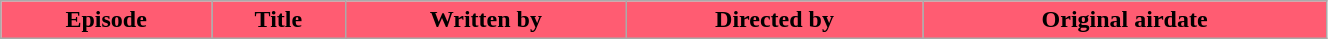<table class="wikitable plainrowheaders" style="width:70%;">
<tr>
<th style="background:#FF5C72;">Episode</th>
<th style="background:#FF5C72;">Title</th>
<th style="background:#FF5C72;">Written by</th>
<th style="background:#FF5C72;">Directed by</th>
<th style="background:#FF5C72;">Original airdate<br>

</th>
</tr>
</table>
